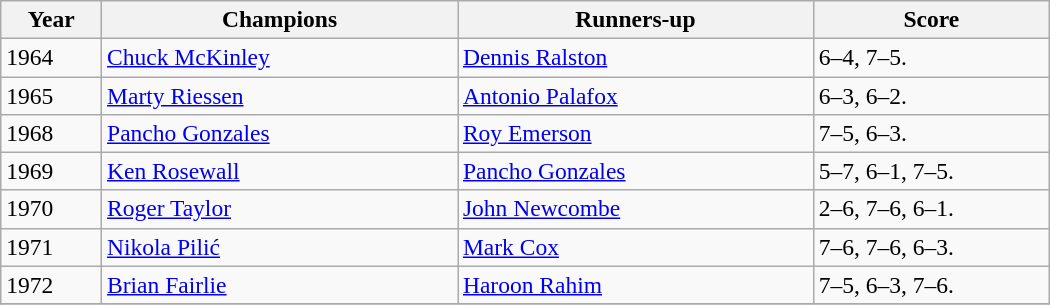<table class="wikitable" style="font-size:98%;">
<tr>
<th style="width:60px;">Year</th>
<th style="width:230px;">Champions</th>
<th style="width:230px;">Runners-up</th>
<th style="width:150px;">Score</th>
</tr>
<tr>
<td>1964</td>
<td> <a href='#'>Chuck McKinley</a></td>
<td> <a href='#'>Dennis Ralston</a></td>
<td>6–4, 7–5.</td>
</tr>
<tr>
<td>1965</td>
<td> <a href='#'>Marty Riessen</a></td>
<td> <a href='#'>Antonio Palafox</a></td>
<td>6–3, 6–2.</td>
</tr>
<tr>
<td>1968</td>
<td> <a href='#'>Pancho Gonzales</a></td>
<td> <a href='#'>Roy Emerson</a></td>
<td>7–5, 6–3.</td>
</tr>
<tr>
<td>1969</td>
<td> <a href='#'>Ken Rosewall</a></td>
<td> <a href='#'>Pancho Gonzales</a></td>
<td>5–7, 6–1, 7–5.</td>
</tr>
<tr>
<td>1970</td>
<td> <a href='#'>Roger Taylor</a></td>
<td> <a href='#'>John Newcombe</a></td>
<td>2–6, 7–6, 6–1.</td>
</tr>
<tr>
<td>1971</td>
<td> <a href='#'>Nikola Pilić</a></td>
<td> <a href='#'>Mark Cox</a></td>
<td>7–6, 7–6, 6–3.</td>
</tr>
<tr>
<td>1972</td>
<td> <a href='#'>Brian Fairlie</a></td>
<td> <a href='#'>Haroon Rahim</a></td>
<td>7–5, 6–3, 7–6.</td>
</tr>
<tr>
</tr>
</table>
